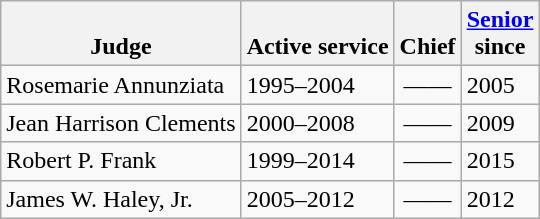<table class=wikitable style="clear:both">
<tr valign=bottom>
<th>Judge</th>
<th>Active service</th>
<th>Chief</th>
<th><a href='#'>Senior</a><br>since</th>
</tr>
<tr>
<td>Rosemarie Annunziata</td>
<td>1995–2004</td>
<td align=center>——</td>
<td>2005</td>
</tr>
<tr>
<td>Jean Harrison Clements</td>
<td>2000–2008</td>
<td align=center>——</td>
<td>2009</td>
</tr>
<tr>
<td>Robert P. Frank</td>
<td>1999–2014</td>
<td align=center>——</td>
<td>2015</td>
</tr>
<tr>
<td>James W. Haley, Jr.</td>
<td>2005–2012</td>
<td align=center>——</td>
<td>2012</td>
</tr>
</table>
